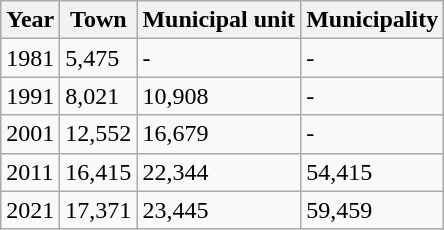<table class=wikitable>
<tr>
<th>Year</th>
<th>Town</th>
<th>Municipal unit</th>
<th>Municipality</th>
</tr>
<tr>
<td>1981</td>
<td>5,475</td>
<td>-</td>
<td>-</td>
</tr>
<tr>
<td>1991</td>
<td>8,021</td>
<td>10,908</td>
<td>-</td>
</tr>
<tr>
<td>2001</td>
<td>12,552</td>
<td>16,679</td>
<td>-</td>
</tr>
<tr>
<td>2011</td>
<td>16,415</td>
<td>22,344</td>
<td>54,415</td>
</tr>
<tr>
<td>2021</td>
<td>17,371</td>
<td>23,445</td>
<td>59,459</td>
</tr>
</table>
